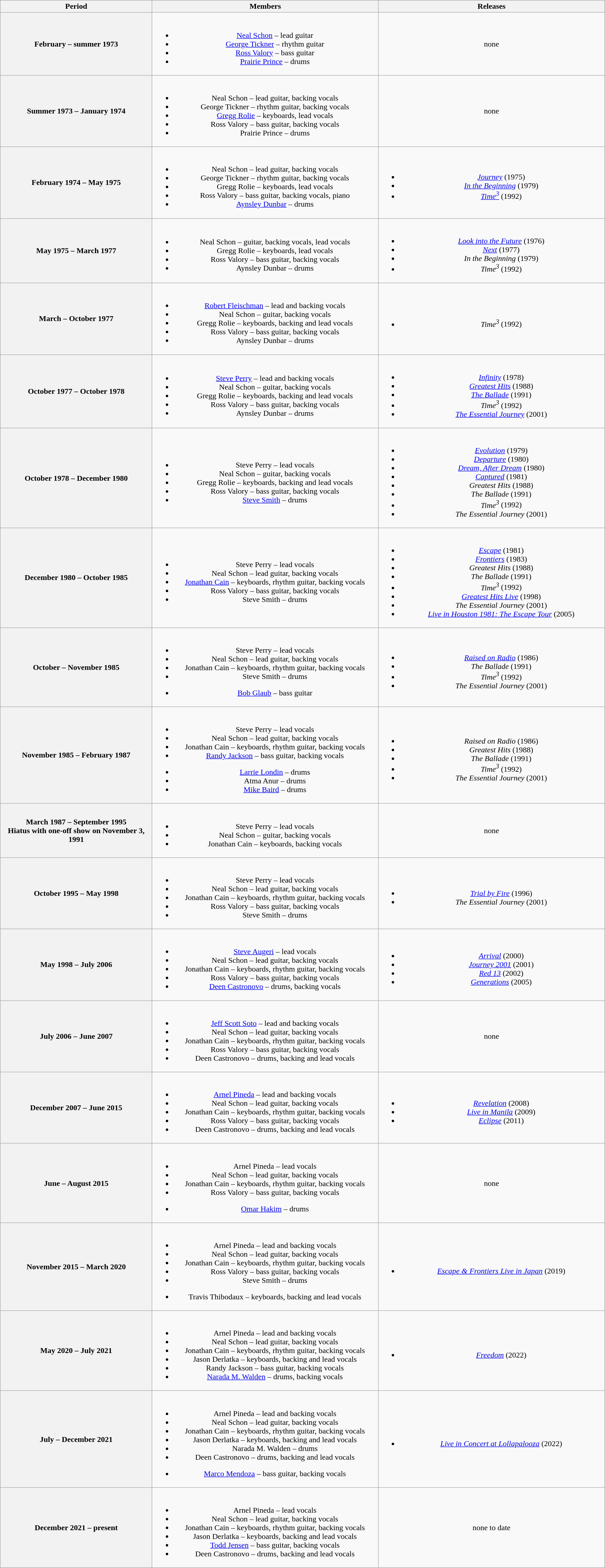<table class="wikitable plainrowheaders" style="text-align:center;">
<tr>
<th scope="col" style="width:20em;">Period</th>
<th scope="col" style="width:30em;">Members</th>
<th scope="col" style="width:30em;">Releases</th>
</tr>
<tr>
<th scope="col">February – summer 1973</th>
<td><br><ul><li><a href='#'>Neal Schon</a> – lead guitar</li><li><a href='#'>George Tickner</a> – rhythm guitar</li><li><a href='#'>Ross Valory</a> – bass guitar</li><li><a href='#'>Prairie Prince</a> – drums</li></ul></td>
<td>none </td>
</tr>
<tr>
<th>Summer 1973 – January 1974</th>
<td><br><ul><li>Neal Schon – lead guitar, backing vocals</li><li>George Tickner – rhythm guitar, backing vocals</li><li><a href='#'>Gregg Rolie</a> – keyboards, lead vocals</li><li>Ross Valory – bass guitar, backing vocals</li><li>Prairie Prince – drums</li></ul></td>
<td>none </td>
</tr>
<tr>
<th scope="col">February 1974 – May 1975</th>
<td><br><ul><li>Neal Schon – lead guitar, backing vocals</li><li>George Tickner – rhythm guitar, backing vocals</li><li>Gregg Rolie – keyboards, lead vocals</li><li>Ross Valory – bass guitar, backing vocals, piano </li><li><a href='#'>Aynsley Dunbar</a> – drums</li></ul></td>
<td><br><ul><li><em><a href='#'>Journey</a></em> (1975)</li><li><em><a href='#'>In the Beginning</a></em> (1979)</li><li><em><a href='#'>Time<sup>3</sup></a></em> (1992)</li></ul></td>
</tr>
<tr>
<th scope="col">May 1975 – March 1977</th>
<td><br><ul><li>Neal Schon – guitar, backing vocals, lead vocals </li><li>Gregg Rolie – keyboards, lead vocals</li><li>Ross Valory – bass guitar, backing vocals</li><li>Aynsley Dunbar – drums</li></ul></td>
<td><br><ul><li><em><a href='#'>Look into the Future</a></em> (1976)</li><li><em><a href='#'>Next</a></em> (1977)</li><li><em>In the Beginning</em> (1979)</li><li><em>Time<sup>3</sup></em> (1992)</li></ul></td>
</tr>
<tr>
<th scope="col">March – October 1977</th>
<td><br><ul><li><a href='#'>Robert Fleischman</a> – lead and backing vocals</li><li>Neal Schon – guitar, backing vocals</li><li>Gregg Rolie – keyboards, backing and lead vocals</li><li>Ross Valory – bass guitar, backing vocals</li><li>Aynsley Dunbar – drums</li></ul></td>
<td><br><ul><li><em>Time<sup>3</sup></em> (1992)</li></ul></td>
</tr>
<tr>
<th scope="col">October 1977 – October 1978</th>
<td><br><ul><li><a href='#'>Steve Perry</a> – lead and backing vocals</li><li>Neal Schon – guitar, backing vocals</li><li>Gregg Rolie – keyboards, backing and lead vocals</li><li>Ross Valory – bass guitar, backing vocals</li><li>Aynsley Dunbar – drums</li></ul></td>
<td><br><ul><li><em><a href='#'>Infinity</a></em> (1978)</li><li><em><a href='#'>Greatest Hits</a></em> (1988)</li><li><em><a href='#'>The Ballade</a></em> (1991)</li><li><em>Time<sup>3</sup></em> (1992)</li><li><em><a href='#'>The Essential Journey</a></em> (2001)</li></ul></td>
</tr>
<tr>
<th scope="col">October 1978 – December 1980</th>
<td><br><ul><li>Steve Perry – lead vocals</li><li>Neal Schon – guitar, backing vocals</li><li>Gregg Rolie – keyboards, backing and lead vocals</li><li>Ross Valory – bass guitar, backing vocals</li><li><a href='#'>Steve Smith</a> – drums</li></ul></td>
<td><br><ul><li><em><a href='#'>Evolution</a></em> (1979)</li><li><em><a href='#'>Departure</a></em> (1980)</li><li><em><a href='#'>Dream, After Dream</a></em> (1980)</li><li><em><a href='#'>Captured</a></em> (1981)</li><li><em>Greatest Hits</em> (1988)</li><li><em>The Ballade</em> (1991)</li><li><em>Time<sup>3</sup></em> (1992)</li><li><em>The Essential Journey</em> (2001)</li></ul></td>
</tr>
<tr>
<th scope="col">December 1980 – October 1985</th>
<td><br><ul><li>Steve Perry – lead vocals</li><li>Neal Schon – lead guitar, backing vocals</li><li><a href='#'>Jonathan Cain</a> – keyboards, rhythm guitar, backing vocals</li><li>Ross Valory – bass guitar, backing vocals</li><li>Steve Smith – drums</li></ul></td>
<td><br><ul><li><em><a href='#'>Escape</a></em> (1981)</li><li><em><a href='#'>Frontiers</a></em> (1983)</li><li><em>Greatest Hits</em> (1988)</li><li><em>The Ballade</em> (1991)</li><li><em>Time<sup>3</sup></em> (1992)</li><li><em><a href='#'>Greatest Hits Live</a></em> (1998)</li><li><em>The Essential Journey</em> (2001)</li><li><em><a href='#'>Live in Houston 1981: The Escape Tour</a></em> (2005)</li></ul></td>
</tr>
<tr>
<th scope="col">October – November 1985</th>
<td><br><ul><li>Steve Perry – lead vocals</li><li>Neal Schon – lead guitar, backing vocals</li><li>Jonathan Cain – keyboards, rhythm guitar, backing vocals</li><li>Steve Smith – drums</li></ul><ul><li><a href='#'>Bob Glaub</a> – bass guitar </li></ul></td>
<td><br><ul><li><em><a href='#'>Raised on Radio</a></em> (1986)</li><li><em>The Ballade</em> (1991)</li><li><em>Time<sup>3</sup></em> (1992)</li><li><em>The Essential Journey</em> (2001)</li></ul></td>
</tr>
<tr>
<th scope="col">November 1985 – February 1987</th>
<td><br><ul><li>Steve Perry – lead vocals</li><li>Neal Schon – lead guitar, backing vocals</li><li>Jonathan Cain – keyboards, rhythm guitar, backing vocals</li><li><a href='#'>Randy Jackson</a> – bass guitar, backing vocals</li></ul><ul><li><a href='#'>Larrie Londin</a> – drums </li><li>Atma Anur – drums </li><li><a href='#'>Mike Baird</a> – drums </li></ul></td>
<td><br><ul><li><em>Raised on Radio</em> (1986)</li><li><em>Greatest Hits</em> (1988)</li><li><em>The Ballade</em> (1991)</li><li><em>Time<sup>3</sup></em> (1992)</li><li><em>The Essential Journey</em> (2001)</li></ul></td>
</tr>
<tr>
<th scope="col">March 1987 – September 1995<br>Hiatus with one-off show on November 3, 1991</th>
<td><br><ul><li>Steve Perry – lead vocals</li><li>Neal Schon – guitar, backing vocals</li><li>Jonathan Cain – keyboards, backing vocals</li></ul></td>
<td>none </td>
</tr>
<tr>
<th scope="col">October 1995 – May 1998</th>
<td><br><ul><li>Steve Perry – lead vocals</li><li>Neal Schon – lead guitar, backing vocals</li><li>Jonathan Cain – keyboards, rhythm guitar, backing vocals</li><li>Ross Valory – bass guitar, backing vocals</li><li>Steve Smith – drums</li></ul></td>
<td><br><ul><li><em><a href='#'>Trial by Fire</a></em> (1996)</li><li><em>The Essential Journey</em> (2001)</li></ul></td>
</tr>
<tr>
<th scope="col">May 1998 – July 2006</th>
<td><br><ul><li><a href='#'>Steve Augeri</a> – lead vocals</li><li>Neal Schon – lead guitar, backing vocals</li><li>Jonathan Cain – keyboards, rhythm guitar, backing vocals</li><li>Ross Valory – bass guitar, backing vocals</li><li><a href='#'>Deen Castronovo</a> – drums, backing vocals</li></ul></td>
<td><br><ul><li><em><a href='#'>Arrival</a></em> (2000)</li><li><em><a href='#'>Journey 2001</a></em> (2001)</li><li><em><a href='#'>Red 13</a></em> (2002)</li><li><em><a href='#'>Generations</a></em> (2005)</li></ul></td>
</tr>
<tr>
<th scope="col">July 2006 – June 2007</th>
<td><br><ul><li><a href='#'>Jeff Scott Soto</a> – lead and backing vocals</li><li>Neal Schon – lead guitar, backing vocals</li><li>Jonathan Cain – keyboards, rhythm guitar, backing vocals</li><li>Ross Valory – bass guitar, backing vocals</li><li>Deen Castronovo – drums, backing and lead vocals</li></ul></td>
<td>none </td>
</tr>
<tr>
<th scope="col">December 2007 – June 2015</th>
<td><br><ul><li><a href='#'>Arnel Pineda</a> – lead and backing vocals</li><li>Neal Schon – lead guitar, backing vocals</li><li>Jonathan Cain – keyboards, rhythm guitar, backing vocals</li><li>Ross Valory – bass guitar, backing vocals</li><li>Deen Castronovo – drums, backing and lead vocals</li></ul></td>
<td><br><ul><li><em><a href='#'>Revelation</a></em> (2008)</li><li><em><a href='#'>Live in Manila</a></em> (2009)</li><li><em><a href='#'>Eclipse</a></em> (2011)</li></ul></td>
</tr>
<tr>
<th scope="col">June – August 2015</th>
<td><br><ul><li>Arnel Pineda – lead vocals</li><li>Neal Schon – lead guitar, backing vocals</li><li>Jonathan Cain – keyboards, rhythm guitar, backing vocals</li><li>Ross Valory – bass guitar, backing vocals</li></ul><ul><li><a href='#'>Omar Hakim</a> – drums </li></ul></td>
<td>none </td>
</tr>
<tr>
<th scope="col">November 2015 – March 2020</th>
<td><br><ul><li>Arnel Pineda – lead and backing vocals</li><li>Neal Schon – lead guitar, backing vocals</li><li>Jonathan Cain – keyboards, rhythm guitar, backing vocals</li><li>Ross Valory – bass guitar, backing vocals</li><li>Steve Smith – drums</li></ul><ul><li>Travis Thibodaux – keyboards, backing and lead vocals </li></ul></td>
<td><br><ul><li><em><a href='#'>Escape & Frontiers Live in Japan</a></em> (2019)</li></ul></td>
</tr>
<tr>
<th scope="col">May 2020 – July 2021</th>
<td><br><ul><li>Arnel Pineda – lead and backing vocals</li><li>Neal Schon – lead guitar, backing vocals</li><li>Jonathan Cain – keyboards, rhythm guitar, backing vocals</li><li>Jason Derlatka – keyboards, backing and lead vocals</li><li>Randy Jackson – bass guitar, backing vocals</li><li><a href='#'>Narada M. Walden</a> – drums, backing vocals</li></ul></td>
<td><br><ul><li><em><a href='#'>Freedom</a></em> (2022)</li></ul></td>
</tr>
<tr>
<th scope="col">July – December 2021</th>
<td><br><ul><li>Arnel Pineda – lead and backing vocals</li><li>Neal Schon – lead guitar, backing vocals</li><li>Jonathan Cain – keyboards, rhythm guitar, backing vocals</li><li>Jason Derlatka – keyboards, backing and lead vocals</li><li>Narada M. Walden – drums</li><li>Deen Castronovo – drums, backing and lead vocals</li></ul><ul><li><a href='#'>Marco Mendoza</a> – bass guitar, backing vocals </li></ul></td>
<td><br><ul><li><em><a href='#'>Live in Concert at Lollapalooza</a></em> (2022)</li></ul></td>
</tr>
<tr>
<th scope="col">December 2021 – present</th>
<td><br><ul><li>Arnel Pineda – lead vocals</li><li>Neal Schon – lead guitar, backing vocals</li><li>Jonathan Cain – keyboards, rhythm guitar, backing vocals</li><li>Jason Derlatka – keyboards, backing and lead vocals</li><li><a href='#'>Todd Jensen</a> – bass guitar, backing vocals</li><li>Deen Castronovo – drums, backing and lead vocals</li></ul></td>
<td>none to date </td>
</tr>
</table>
